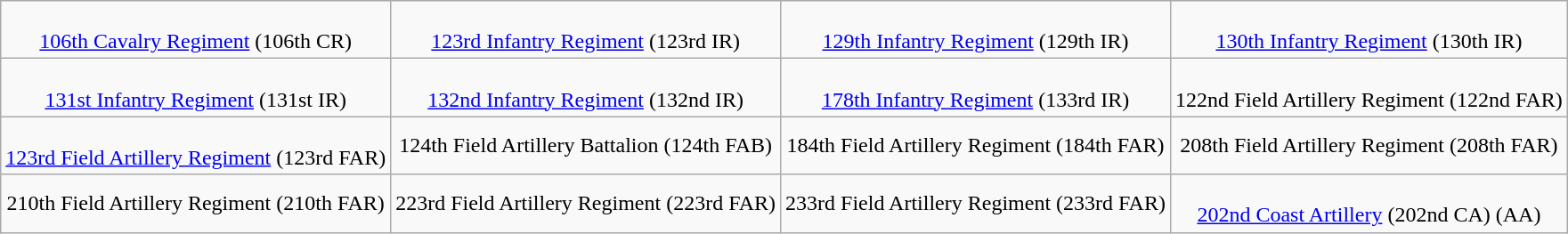<table class="wikitable" align="center">
<tr align="center">
<td><br><a href='#'>106th Cavalry Regiment</a> (106th CR)</td>
<td><br><a href='#'>123rd Infantry Regiment</a> (123rd IR)</td>
<td><br><a href='#'>129th Infantry Regiment</a> (129th IR)</td>
<td><br><a href='#'>130th Infantry Regiment</a> (130th IR)</td>
</tr>
<tr align="center">
<td><br><a href='#'>131st Infantry Regiment</a> (131st IR)</td>
<td><br><a href='#'>132nd Infantry Regiment</a> (132nd IR)</td>
<td><br><a href='#'>178th Infantry Regiment</a> (133rd IR)</td>
<td><br>122nd Field Artillery Regiment (122nd FAR)</td>
</tr>
<tr align="center">
<td><br><a href='#'>123rd Field Artillery Regiment</a> (123rd FAR)</td>
<td>124th Field Artillery Battalion (124th FAB)</td>
<td>184th Field Artillery Regiment (184th FAR)</td>
<td>208th Field Artillery Regiment (208th FAR)</td>
</tr>
<tr align="center">
<td>210th Field Artillery Regiment (210th FAR)</td>
<td>223rd Field Artillery Regiment (223rd FAR)</td>
<td>233rd Field Artillery Regiment (233rd FAR)</td>
<td><br><a href='#'>202nd Coast Artillery</a> (202nd CA) (AA)</td>
</tr>
</table>
